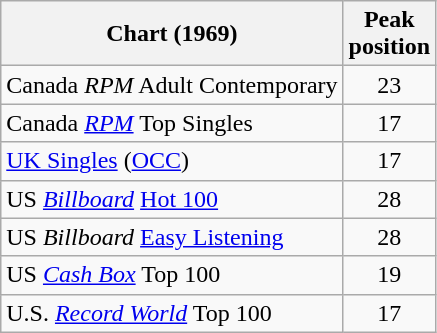<table class="wikitable sortable">
<tr>
<th>Chart (1969)</th>
<th>Peak<br>position</th>
</tr>
<tr>
<td>Canada <em>RPM</em> Adult Contemporary</td>
<td style="text-align:center;">23</td>
</tr>
<tr>
<td>Canada <em><a href='#'>RPM</a></em> Top Singles</td>
<td style="text-align:center;">17</td>
</tr>
<tr>
<td><a href='#'>UK Singles</a> (<a href='#'>OCC</a>)</td>
<td style="text-align:center;">17</td>
</tr>
<tr>
<td>US <em><a href='#'>Billboard</a></em> <a href='#'>Hot 100</a></td>
<td style="text-align:center;">28</td>
</tr>
<tr>
<td>US <em>Billboard</em> <a href='#'>Easy Listening</a></td>
<td style="text-align:center;">28</td>
</tr>
<tr>
<td>US <a href='#'><em>Cash Box</em></a> Top 100</td>
<td align="center">19</td>
</tr>
<tr>
<td>U.S. <em><a href='#'>Record World</a></em> Top 100</td>
<td align="center">17</td>
</tr>
</table>
